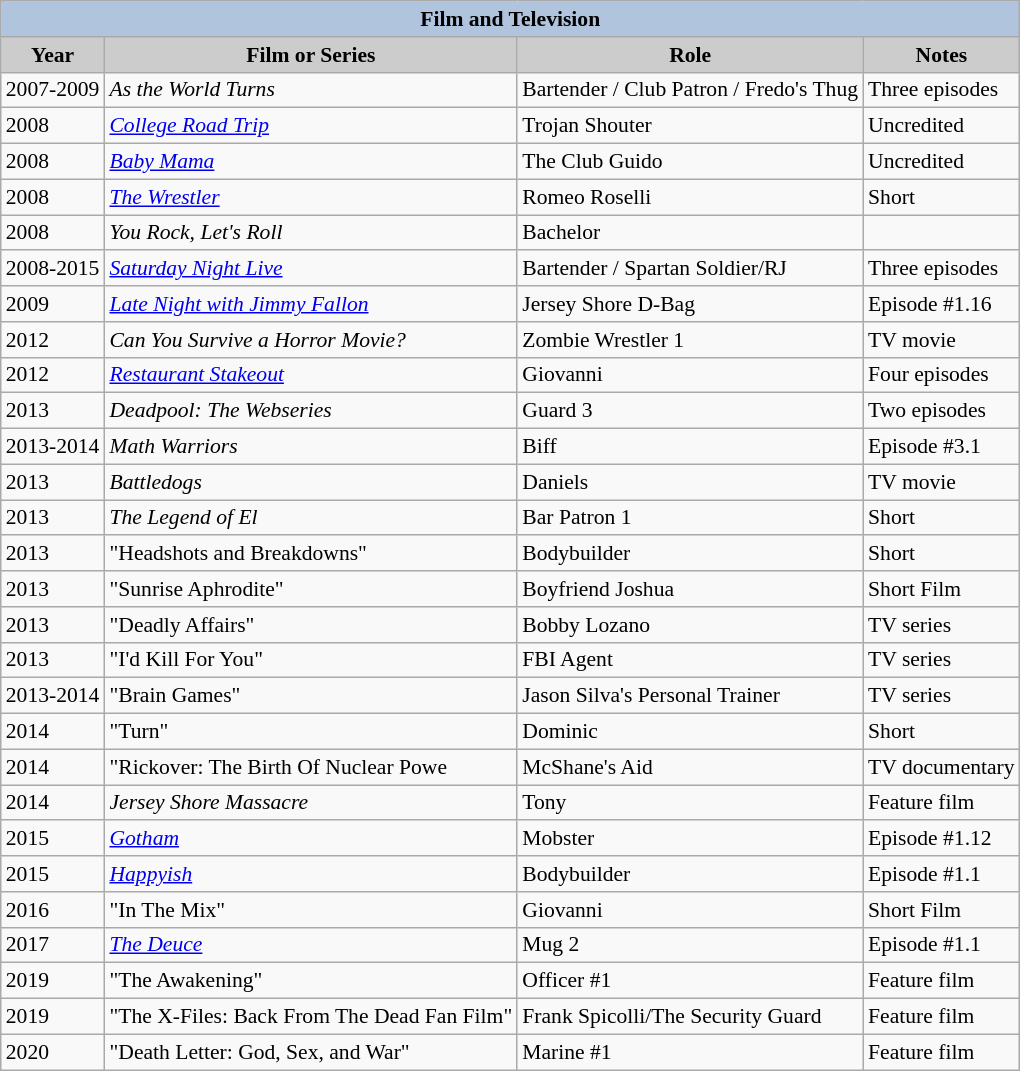<table class="wikitable" style="font-size:90%">
<tr style="text-align:center;">
<th colspan=4 style="background:#B0C4DE;">Film and Television</th>
</tr>
<tr style="text-align:center;">
<th style="background:#ccc;">Year</th>
<th style="background:#ccc;">Film or Series</th>
<th style="background:#ccc;">Role</th>
<th style="background:#ccc;">Notes</th>
</tr>
<tr>
<td>2007-2009</td>
<td><em>As the World Turns</em></td>
<td>Bartender / Club Patron / Fredo's Thug</td>
<td>Three episodes</td>
</tr>
<tr>
<td>2008</td>
<td><em><a href='#'>College Road Trip</a></em></td>
<td>Trojan Shouter</td>
<td>Uncredited</td>
</tr>
<tr>
<td>2008</td>
<td><em><a href='#'>Baby Mama</a></em></td>
<td>The Club Guido</td>
<td>Uncredited</td>
</tr>
<tr>
<td>2008</td>
<td><em><a href='#'>The Wrestler</a></em></td>
<td>Romeo Roselli</td>
<td>Short</td>
</tr>
<tr>
<td>2008</td>
<td><em>You Rock, Let's Roll</em></td>
<td>Bachelor</td>
<td></td>
</tr>
<tr>
<td>2008-2015</td>
<td><em><a href='#'>Saturday Night Live</a></em></td>
<td>Bartender / Spartan Soldier/RJ</td>
<td>Three episodes</td>
</tr>
<tr>
<td>2009</td>
<td><em><a href='#'>Late Night with Jimmy Fallon</a></em></td>
<td>Jersey Shore D-Bag</td>
<td>Episode #1.16</td>
</tr>
<tr>
<td>2012</td>
<td><em>Can You Survive a Horror Movie?</em></td>
<td>Zombie Wrestler 1</td>
<td>TV movie</td>
</tr>
<tr>
<td>2012</td>
<td><em><a href='#'>Restaurant Stakeout</a></em></td>
<td>Giovanni</td>
<td>Four episodes</td>
</tr>
<tr>
<td>2013</td>
<td><em>Deadpool: The Webseries</em></td>
<td>Guard 3</td>
<td>Two episodes</td>
</tr>
<tr>
<td>2013-2014</td>
<td><em>Math Warriors</em></td>
<td>Biff</td>
<td>Episode #3.1</td>
</tr>
<tr>
<td>2013</td>
<td><em>Battledogs</em></td>
<td>Daniels</td>
<td>TV movie</td>
</tr>
<tr>
<td>2013</td>
<td><em>The Legend of El</em></td>
<td>Bar Patron 1</td>
<td>Short</td>
</tr>
<tr>
<td>2013</td>
<td>"Headshots and Breakdowns"</td>
<td>Bodybuilder</td>
<td>Short</td>
</tr>
<tr>
<td>2013</td>
<td>"Sunrise Aphrodite"</td>
<td>Boyfriend Joshua</td>
<td>Short Film</td>
</tr>
<tr>
<td>2013</td>
<td>"Deadly Affairs"</td>
<td>Bobby Lozano</td>
<td>TV series</td>
</tr>
<tr>
<td>2013</td>
<td>"I'd Kill For You"</td>
<td>FBI Agent</td>
<td>TV series</td>
</tr>
<tr>
<td>2013-2014</td>
<td>"Brain Games"</td>
<td>Jason Silva's Personal Trainer</td>
<td>TV series</td>
</tr>
<tr>
<td>2014</td>
<td>"Turn"</td>
<td>Dominic</td>
<td>Short</td>
</tr>
<tr>
<td>2014</td>
<td>"Rickover: The Birth Of Nuclear Powe</td>
<td>McShane's Aid</td>
<td>TV documentary</td>
</tr>
<tr>
<td>2014</td>
<td><em>Jersey Shore Massacre</em></td>
<td>Tony</td>
<td>Feature film</td>
</tr>
<tr>
<td>2015</td>
<td><em><a href='#'>Gotham</a></em></td>
<td>Mobster</td>
<td>Episode #1.12</td>
</tr>
<tr>
<td>2015</td>
<td><em><a href='#'>Happyish</a></em></td>
<td>Bodybuilder</td>
<td>Episode #1.1</td>
</tr>
<tr>
<td>2016</td>
<td>"In The Mix"</td>
<td>Giovanni</td>
<td>Short Film</td>
</tr>
<tr>
<td>2017</td>
<td><em><a href='#'>The Deuce</a></em></td>
<td>Mug 2</td>
<td>Episode #1.1</td>
</tr>
<tr>
<td>2019</td>
<td>"The Awakening"</td>
<td>Officer #1</td>
<td>Feature film</td>
</tr>
<tr>
<td>2019</td>
<td>"The X-Files: Back From The Dead Fan Film"</td>
<td>Frank Spicolli/The Security Guard</td>
<td>Feature film</td>
</tr>
<tr>
<td>2020</td>
<td>"Death Letter: God, Sex, and War"</td>
<td>Marine #1</td>
<td>Feature film</td>
</tr>
</table>
